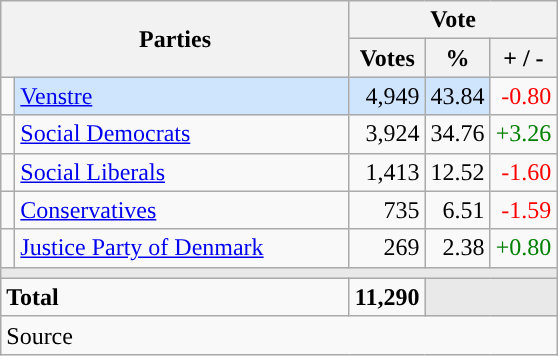<table class="wikitable" style="text-align:right;">
<tr>
<th style="text-align:centre;" rowspan="2" colspan="2" width="225">Parties</th>
<th colspan="3">Vote</th>
</tr>
<tr>
<th width="15">Votes</th>
<th width="15">%</th>
<th width="15">+ / -</th>
</tr>
<tr>
<td width="2" style="color:inherit;background:"></td>
<td bgcolor=#cfe5fe  align="left"><a href='#'>Venstre</a></td>
<td bgcolor=#cfe5fe>4,949</td>
<td bgcolor=#cfe5fe>43.84</td>
<td style=color:red;>-0.80</td>
</tr>
<tr>
<td width="2" style="color:inherit;background:"></td>
<td align="left"><a href='#'>Social Democrats</a></td>
<td>3,924</td>
<td>34.76</td>
<td style=color:green;>+3.26</td>
</tr>
<tr>
<td width="2" style="color:inherit;background:"></td>
<td align="left"><a href='#'>Social Liberals</a></td>
<td>1,413</td>
<td>12.52</td>
<td style=color:red;>-1.60</td>
</tr>
<tr>
<td width="2" style="color:inherit;background:"></td>
<td align="left"><a href='#'>Conservatives</a></td>
<td>735</td>
<td>6.51</td>
<td style=color:red;>-1.59</td>
</tr>
<tr>
<td width="2" style="color:inherit;background:"></td>
<td align="left"><a href='#'>Justice Party of Denmark</a></td>
<td>269</td>
<td>2.38</td>
<td style=color:green;>+0.80</td>
</tr>
<tr>
<td colspan="7" bgcolor="#E9E9E9"></td>
</tr>
<tr>
<td align="left" colspan="2"><strong>Total</strong></td>
<td><strong>11,290</strong></td>
<td bgcolor="#E9E9E9" colspan="2"></td>
</tr>
<tr>
<td align="left" colspan="6">Source</td>
</tr>
</table>
